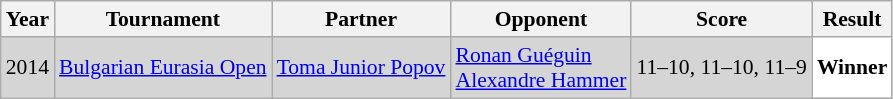<table class="sortable wikitable" style="font-size: 90%;">
<tr>
<th>Year</th>
<th>Tournament</th>
<th>Partner</th>
<th>Opponent</th>
<th>Score</th>
<th>Result</th>
</tr>
<tr style="background:#D5D5D5">
<td align="center">2014</td>
<td align="left"><a href='#'>Bulgarian Eurasia Open</a></td>
<td align="left"> <a href='#'>Toma Junior Popov</a></td>
<td align="left"> <a href='#'>Ronan Guéguin</a><br> <a href='#'>Alexandre Hammer</a></td>
<td align="left">11–10, 11–10, 11–9</td>
<td style="text-align:left; background:white"> <strong>Winner</strong></td>
</tr>
</table>
